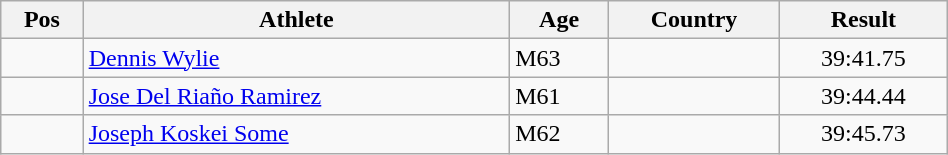<table class="wikitable"  style="text-align:center; width:50%;">
<tr>
<th>Pos</th>
<th>Athlete</th>
<th>Age</th>
<th>Country</th>
<th>Result</th>
</tr>
<tr>
<td align=center></td>
<td align=left><a href='#'>Dennis Wylie</a></td>
<td align=left>M63</td>
<td align=left></td>
<td>39:41.75</td>
</tr>
<tr>
<td align=center></td>
<td align=left><a href='#'>Jose Del Riaño Ramirez</a></td>
<td align=left>M61</td>
<td align=left></td>
<td>39:44.44</td>
</tr>
<tr>
<td align=center></td>
<td align=left><a href='#'>Joseph Koskei Some</a></td>
<td align=left>M62</td>
<td align=left></td>
<td>39:45.73</td>
</tr>
</table>
